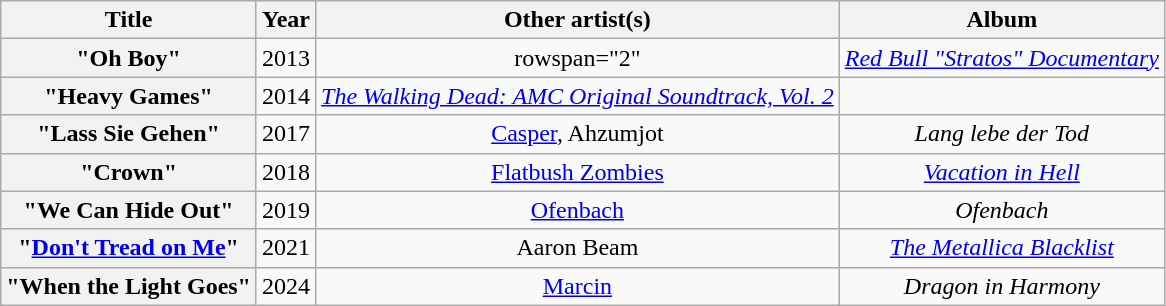<table class="wikitable plainrowheaders" style="text-align:center;">
<tr>
<th scope="col">Title</th>
<th scope="col">Year</th>
<th scope="col">Other artist(s)</th>
<th scope="col">Album</th>
</tr>
<tr>
<th scope="row">"Oh Boy"</th>
<td>2013</td>
<td>rowspan="2" </td>
<td><em><a href='#'>Red Bull "Stratos" Documentary</a></em></td>
</tr>
<tr>
<th scope="row">"Heavy Games"</th>
<td>2014</td>
<td><em><a href='#'>The Walking Dead: AMC Original Soundtrack, Vol. 2</a></em></td>
</tr>
<tr>
<th scope="row">"Lass Sie Gehen"</th>
<td>2017</td>
<td><a href='#'>Casper</a>, Ahzumjot</td>
<td><em>Lang lebe der Tod</em></td>
</tr>
<tr>
<th scope="row">"Crown"</th>
<td>2018</td>
<td><a href='#'>Flatbush Zombies</a></td>
<td><em><a href='#'>Vacation in Hell</a></em></td>
</tr>
<tr>
<th scope="row">"We Can Hide Out"</th>
<td>2019</td>
<td><a href='#'>Ofenbach</a></td>
<td><em>Ofenbach</em></td>
</tr>
<tr>
<th scope="row">"<a href='#'>Don't Tread on Me</a>"</th>
<td>2021</td>
<td>Aaron Beam</td>
<td><em><a href='#'>The Metallica Blacklist</a></em></td>
</tr>
<tr>
<th scope="row">"When the Light Goes"</th>
<td>2024</td>
<td><a href='#'>Marcin</a></td>
<td><em>Dragon in Harmony</em></td>
</tr>
</table>
